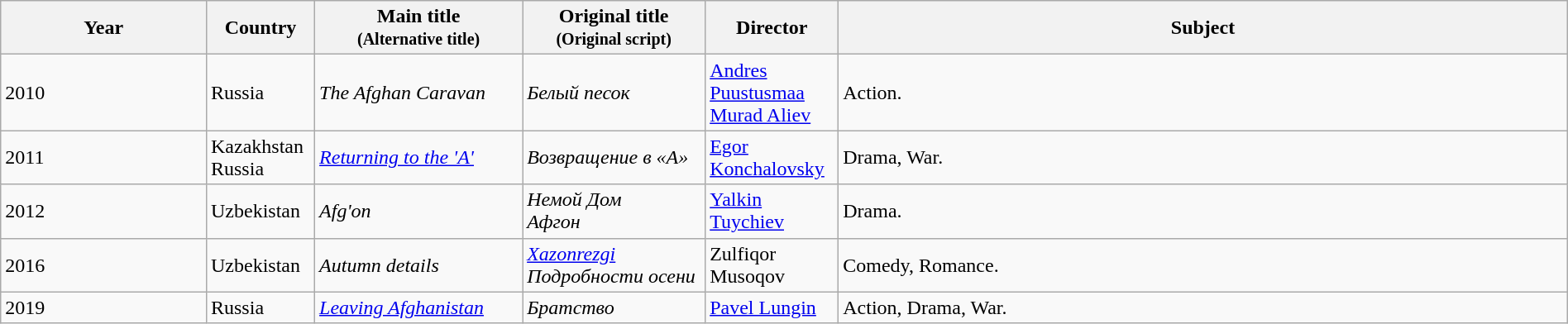<table class="wikitable sortable" style="width:100%;">
<tr>
<th>Year</th>
<th width= 80>Country</th>
<th class="unsortable" style="width:160px;">Main title<br><small>(Alternative title)</small></th>
<th class="unsortable" style="width:140px;">Original title<br><small>(Original script)</small></th>
<th width=100>Director</th>
<th class="unsortable">Subject</th>
</tr>
<tr>
<td>2010</td>
<td>Russia</td>
<td><em>The Afghan Caravan</em></td>
<td><em>Белый песок</em></td>
<td><a href='#'>Andres Puustusmaa</a><br><a href='#'>Murad Aliev</a></td>
<td>Action.</td>
</tr>
<tr>
<td>2011</td>
<td>Kazakhstan<br>Russia</td>
<td><em><a href='#'>Returning to the 'A'</a></em></td>
<td><em>Возвращение в «А»</em></td>
<td><a href='#'>Egor Konchalovsky</a></td>
<td>Drama, War.</td>
</tr>
<tr>
<td>2012</td>
<td>Uzbekistan</td>
<td><em>Afg'on</em></td>
<td><em>Немой Дом</em><br><em>Афгон</em></td>
<td><a href='#'>Yalkin Tuychiev</a></td>
<td>Drama.</td>
</tr>
<tr>
<td>2016</td>
<td>Uzbekistan</td>
<td><em>Autumn details</em></td>
<td><em><a href='#'>Xazonrezgi</a></em><br><em>Подробности осени</em></td>
<td>Zulfiqor Musoqov</td>
<td>Comedy, Romance.</td>
</tr>
<tr>
<td>2019</td>
<td>Russia</td>
<td><em><a href='#'>Leaving Afghanistan</a></em></td>
<td><em>Братство</em></td>
<td><a href='#'>Pavel Lungin</a></td>
<td>Action, Drama, War.</td>
</tr>
</table>
